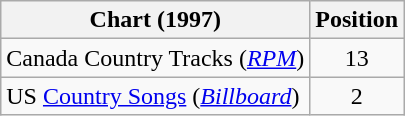<table class="wikitable sortable">
<tr>
<th scope="col">Chart (1997)</th>
<th scope="col">Position</th>
</tr>
<tr>
<td>Canada Country Tracks (<em><a href='#'>RPM</a></em>)</td>
<td align="center">13</td>
</tr>
<tr>
<td>US <a href='#'>Country Songs</a> (<em><a href='#'>Billboard</a></em>)</td>
<td align="center">2</td>
</tr>
</table>
